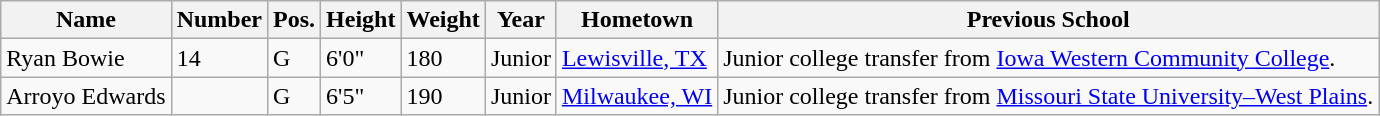<table class="wikitable sortable" border="1">
<tr>
<th>Name</th>
<th>Number</th>
<th>Pos.</th>
<th>Height</th>
<th>Weight</th>
<th>Year</th>
<th>Hometown</th>
<th class="unsortable">Previous School</th>
</tr>
<tr>
<td sortname>Ryan Bowie</td>
<td>14</td>
<td>G</td>
<td>6'0"</td>
<td>180</td>
<td>Junior</td>
<td><a href='#'>Lewisville, TX</a></td>
<td>Junior college transfer from <a href='#'>Iowa Western Community College</a>.</td>
</tr>
<tr>
<td sortname>Arroyo Edwards</td>
<td></td>
<td>G</td>
<td>6'5"</td>
<td>190</td>
<td>Junior</td>
<td><a href='#'>Milwaukee, WI</a></td>
<td>Junior college transfer from <a href='#'>Missouri State University–West Plains</a>.</td>
</tr>
</table>
